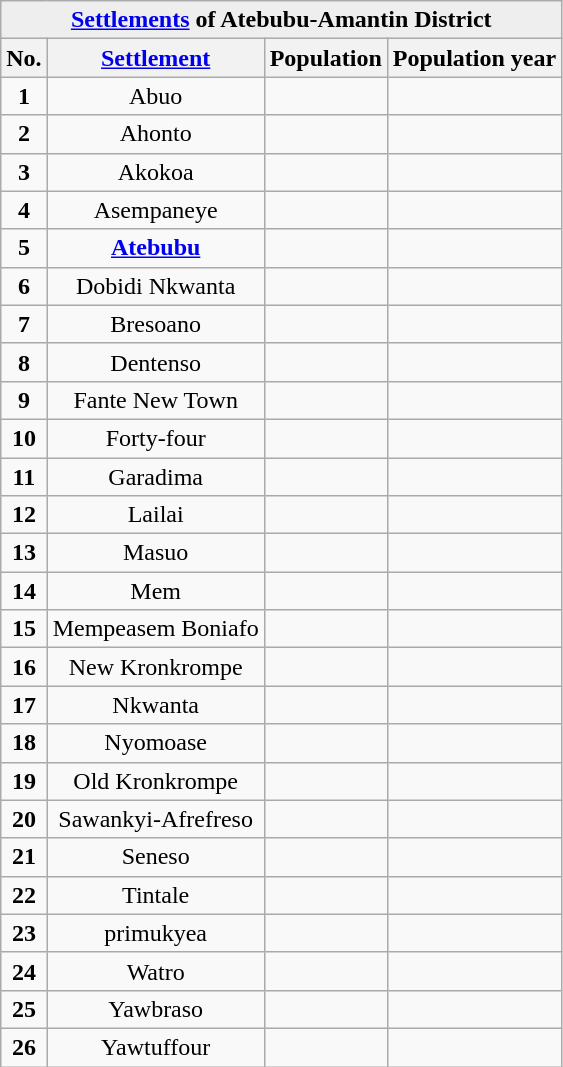<table class="wikitable sortable" style="text-align: centre;">
<tr bgcolor=#EEEEEE>
<td align=center colspan=4><strong><a href='#'>Settlements</a> of Atebubu-Amantin District</strong></td>
</tr>
<tr ">
<th class="unsortable">No.</th>
<th class="unsortable"><a href='#'>Settlement</a></th>
<th class="unsortable">Population</th>
<th class="unsortable">Population year</th>
</tr>
<tr>
<td align=center><strong>1</strong></td>
<td align=center>Abuo</td>
<td align=center></td>
<td align=center></td>
</tr>
<tr>
<td align=center><strong>2</strong></td>
<td align=center>Ahonto</td>
<td align=center></td>
<td align=center></td>
</tr>
<tr>
<td align=center><strong>3</strong></td>
<td align=center>Akokoa</td>
<td align=center></td>
<td align=center></td>
</tr>
<tr>
<td align=center><strong>4</strong></td>
<td align=center>Asempaneye</td>
<td align=center></td>
<td align=center></td>
</tr>
<tr>
<td align=center><strong>5</strong></td>
<td align=center><strong><a href='#'>Atebubu</a></strong></td>
<td align=center></td>
<td align=center></td>
</tr>
<tr>
<td align=center><strong>6</strong></td>
<td align=center>Dobidi Nkwanta</td>
<td align=center></td>
<td align=center></td>
</tr>
<tr>
<td align=center><strong>7</strong></td>
<td align=center>Bresoano</td>
<td align=center></td>
<td align=center></td>
</tr>
<tr>
<td align=center><strong>8</strong></td>
<td align=center>Dentenso</td>
<td align=center></td>
<td align=center></td>
</tr>
<tr>
<td align=center><strong>9</strong></td>
<td align=center>Fante New Town</td>
<td align=center></td>
<td align=center></td>
</tr>
<tr>
<td align=center><strong>10</strong></td>
<td align=center>Forty-four</td>
<td align=center></td>
<td align=center></td>
</tr>
<tr>
<td align=center><strong>11</strong></td>
<td align=center>Garadima</td>
<td align=center></td>
<td align=center></td>
</tr>
<tr>
<td align=center><strong>12</strong></td>
<td align=center>Lailai</td>
<td align=center></td>
<td align=center></td>
</tr>
<tr>
<td align=center><strong>13</strong></td>
<td align=center>Masuo</td>
<td align=center></td>
<td align=center></td>
</tr>
<tr>
<td align=center><strong>14</strong></td>
<td align=center>Mem</td>
<td align=center></td>
<td align=center></td>
</tr>
<tr>
<td align=center><strong>15</strong></td>
<td align=center>Mempeasem Boniafo</td>
<td align=center></td>
<td align=center></td>
</tr>
<tr>
<td align=center><strong>16</strong></td>
<td align=center>New Kronkrompe</td>
<td align=center></td>
<td align=center></td>
</tr>
<tr>
<td align=center><strong>17</strong></td>
<td align=center>Nkwanta</td>
<td align=center></td>
<td align=center></td>
</tr>
<tr>
<td align=center><strong>18</strong></td>
<td align=center>Nyomoase</td>
<td align=center></td>
<td align=center></td>
</tr>
<tr>
<td align=center><strong>19</strong></td>
<td align=center>Old Kronkrompe</td>
<td align=center></td>
<td align=center></td>
</tr>
<tr>
<td align=center><strong>20</strong></td>
<td align=center>Sawankyi-Afrefreso</td>
<td align=center></td>
<td align=center></td>
</tr>
<tr>
<td align=center><strong>21</strong></td>
<td align=center>Seneso</td>
<td align=center></td>
<td align=center></td>
</tr>
<tr>
<td align=center><strong>22</strong></td>
<td align=center>Tintale</td>
<td align=center></td>
<td align=center></td>
</tr>
<tr>
<td align=center><strong>23</strong></td>
<td align=center>primukyea</td>
<td align=center></td>
<td align=center></td>
</tr>
<tr>
<td align=center><strong>24</strong></td>
<td align=center>Watro</td>
<td align=center></td>
<td align=center></td>
</tr>
<tr>
<td align=center><strong>25</strong></td>
<td align=center>Yawbraso</td>
<td align=center></td>
<td align=center></td>
</tr>
<tr>
<td align=center><strong>26</strong></td>
<td align=center>Yawtuffour</td>
<td align=center></td>
<td align=center></td>
</tr>
</table>
